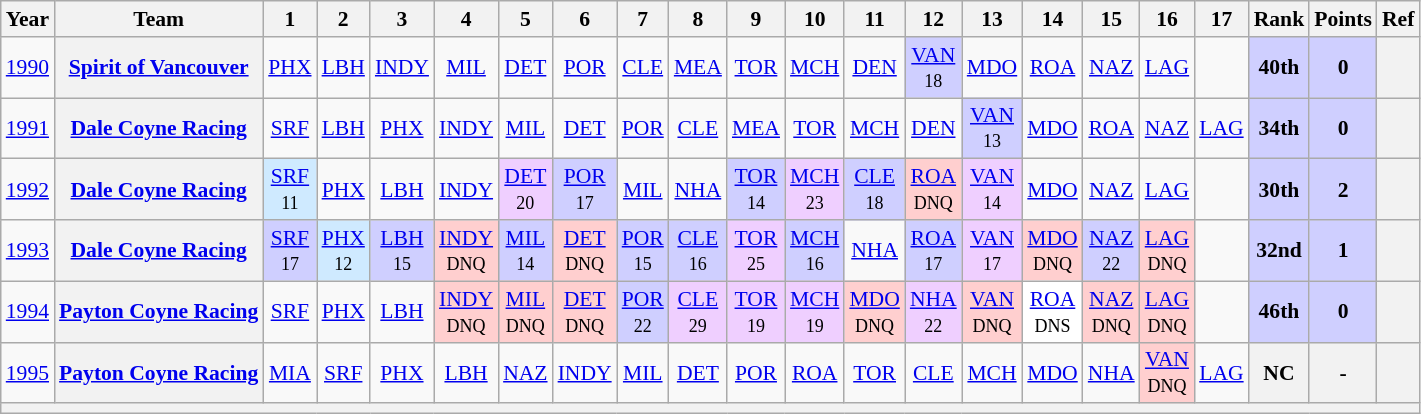<table class="wikitable" style="text-align:center; font-size:90%">
<tr>
<th>Year</th>
<th>Team</th>
<th>1</th>
<th>2</th>
<th>3</th>
<th>4</th>
<th>5</th>
<th>6</th>
<th>7</th>
<th>8</th>
<th>9</th>
<th>10</th>
<th>11</th>
<th>12</th>
<th>13</th>
<th>14</th>
<th>15</th>
<th>16</th>
<th>17</th>
<th>Rank</th>
<th>Points</th>
<th>Ref</th>
</tr>
<tr>
<td><a href='#'>1990</a></td>
<th><a href='#'>Spirit of Vancouver</a></th>
<td><a href='#'>PHX</a><br><small></small></td>
<td><a href='#'>LBH</a><br><small></small></td>
<td><a href='#'>INDY</a><br><small></small></td>
<td><a href='#'>MIL</a><br><small></small></td>
<td><a href='#'>DET</a><br><small></small></td>
<td><a href='#'>POR</a><br><small></small></td>
<td><a href='#'>CLE</a><br><small></small></td>
<td><a href='#'>MEA</a><br><small></small></td>
<td><a href='#'>TOR</a><br><small></small></td>
<td><a href='#'>MCH</a><br><small></small></td>
<td><a href='#'>DEN</a><br><small></small></td>
<td style="background:#CFCFFF;"><a href='#'>VAN</a><br><small>18</small></td>
<td><a href='#'>MDO</a><br><small></small></td>
<td><a href='#'>ROA</a><br><small></small></td>
<td><a href='#'>NAZ</a><br><small></small></td>
<td><a href='#'>LAG</a><br><small></small></td>
<td></td>
<td style="background:#CFCFFF;"><strong>40th</strong></td>
<td style="background:#CFCFFF;"><strong>0</strong></td>
<th></th>
</tr>
<tr>
<td><a href='#'>1991</a></td>
<th><a href='#'>Dale Coyne Racing</a></th>
<td><a href='#'>SRF</a><br><small></small></td>
<td><a href='#'>LBH</a><br><small></small></td>
<td><a href='#'>PHX</a><br><small></small></td>
<td><a href='#'>INDY</a><br><small></small></td>
<td><a href='#'>MIL</a><br><small></small></td>
<td><a href='#'>DET</a><br><small></small></td>
<td><a href='#'>POR</a><br><small></small></td>
<td><a href='#'>CLE</a><br><small></small></td>
<td><a href='#'>MEA</a><br><small></small></td>
<td><a href='#'>TOR</a><br><small></small></td>
<td><a href='#'>MCH</a><br><small></small></td>
<td><a href='#'>DEN</a><br><small></small></td>
<td style="background:#CFCFFF;"><a href='#'>VAN</a><br><small>13</small></td>
<td><a href='#'>MDO</a><br><small></small></td>
<td><a href='#'>ROA</a><br><small></small></td>
<td><a href='#'>NAZ</a><br><small></small></td>
<td><a href='#'>LAG</a><br><small></small></td>
<td style="background:#CFCFFF;"><strong>34th</strong></td>
<td style="background:#CFCFFF;"><strong>0</strong></td>
<th></th>
</tr>
<tr>
<td><a href='#'>1992</a></td>
<th><a href='#'>Dale Coyne Racing</a></th>
<td style="background:#CFEAFF;"><a href='#'>SRF</a><br><small>11</small></td>
<td><a href='#'>PHX</a><br><small></small></td>
<td><a href='#'>LBH</a><br><small></small></td>
<td><a href='#'>INDY</a><br><small></small></td>
<td style="background:#EFCFFF;"><a href='#'>DET</a><br><small>20</small></td>
<td style="background:#CFCFFF;"><a href='#'>POR</a><br><small>17</small></td>
<td><a href='#'>MIL</a><br><small></small></td>
<td><a href='#'>NHA</a><br><small></small></td>
<td style="background:#CFCFFF;"><a href='#'>TOR</a><br><small>14</small></td>
<td style="background:#EFCFFF;"><a href='#'>MCH</a><br><small>23</small></td>
<td style="background:#CFCFFF;"><a href='#'>CLE</a><br><small>18</small></td>
<td style="background:#FFCFCF;"><a href='#'>ROA</a><br><small>DNQ</small></td>
<td style="background:#EFCFFF;"><a href='#'>VAN</a><br><small>14</small></td>
<td><a href='#'>MDO</a><br><small></small></td>
<td><a href='#'>NAZ</a><br><small></small></td>
<td><a href='#'>LAG</a><br><small></small></td>
<td></td>
<td style="background:#CFCFFF;"><strong>30th</strong></td>
<td style="background:#CFCFFF;"><strong>2</strong></td>
<th></th>
</tr>
<tr>
<td><a href='#'>1993</a></td>
<th><a href='#'>Dale Coyne Racing</a></th>
<td style="background:#CFCFFF;"><a href='#'>SRF</a><br><small>17</small></td>
<td style="background:#CFEAFF;"><a href='#'>PHX</a><br><small>12</small></td>
<td style="background:#CFCFFF;"><a href='#'>LBH</a><br><small>15</small></td>
<td style="background:#FFCFCF;"><a href='#'>INDY</a><br><small>DNQ</small></td>
<td style="background:#CFCFFF;"><a href='#'>MIL</a><br><small>14</small></td>
<td style="background:#FFCFCF;"><a href='#'>DET</a><br><small>DNQ</small></td>
<td style="background:#CFCFFF;"><a href='#'>POR</a><br><small>15</small></td>
<td style="background:#CFCFFF;"><a href='#'>CLE</a><br><small>16</small></td>
<td style="background:#EFCFFF;"><a href='#'>TOR</a><br><small>25</small></td>
<td style="background:#CFCFFF;"><a href='#'>MCH</a><br><small>16</small></td>
<td><a href='#'>NHA</a><br><small></small></td>
<td style="background:#CFCFFF;"><a href='#'>ROA</a><br><small>17</small></td>
<td style="background:#EFCFFF;"><a href='#'>VAN</a><br><small>17</small></td>
<td style="background:#FFCFCF;"><a href='#'>MDO</a><br><small>DNQ</small></td>
<td style="background:#CFCFFF;"><a href='#'>NAZ</a><br><small>22</small></td>
<td style="background:#FFCFCF;"><a href='#'>LAG</a><br><small>DNQ</small></td>
<td></td>
<td style="background:#CFCFFF;"><strong>32nd</strong></td>
<td style="background:#CFCFFF;"><strong>1</strong></td>
<th></th>
</tr>
<tr>
<td><a href='#'>1994</a></td>
<th><a href='#'>Payton Coyne Racing</a></th>
<td><a href='#'>SRF</a></td>
<td><a href='#'>PHX</a><br><small></small></td>
<td><a href='#'>LBH</a><br><small></small></td>
<td style="background:#FFCFCF;"><a href='#'>INDY</a><br><small>DNQ</small></td>
<td style="background:#FFCFCF;"><a href='#'>MIL</a><br><small>DNQ</small></td>
<td style="background:#FFCFCF;"><a href='#'>DET</a><br><small>DNQ</small></td>
<td style="background:#CFCFFF;"><a href='#'>POR</a><br><small>22</small></td>
<td style="background:#EFCFFF;"><a href='#'>CLE</a><br><small>29</small></td>
<td style="background:#EFCFFF;"><a href='#'>TOR</a><br><small>19</small></td>
<td style="background:#EFCFFF;"><a href='#'>MCH</a><br><small>19</small></td>
<td style="background:#FFCFCF;"><a href='#'>MDO</a><br><small>DNQ</small></td>
<td style="background:#EFCFFF;"><a href='#'>NHA</a><br><small>22</small></td>
<td style="background:#FFCFCF;"><a href='#'>VAN</a><br><small>DNQ</small></td>
<td style="background:#FFFFFF;"><a href='#'>ROA</a><br><small>DNS</small></td>
<td style="background:#FFCFCF;"><a href='#'>NAZ</a><br><small>DNQ</small></td>
<td style="background:#FFCFCF;"><a href='#'>LAG</a><br><small>DNQ</small></td>
<td></td>
<td style="background:#CFCFFF;"><strong>46th</strong></td>
<td style="background:#CFCFFF;"><strong>0</strong></td>
<th></th>
</tr>
<tr>
<td><a href='#'>1995</a></td>
<th><a href='#'>Payton Coyne Racing</a></th>
<td><a href='#'>MIA</a><br><small></small></td>
<td><a href='#'>SRF</a><br><small></small></td>
<td><a href='#'>PHX</a><br><small></small></td>
<td><a href='#'>LBH</a><br><small></small></td>
<td><a href='#'>NAZ</a><br><small></small></td>
<td><a href='#'>INDY</a><br><small></small></td>
<td><a href='#'>MIL</a><br><small></small></td>
<td><a href='#'>DET</a><br><small></small></td>
<td><a href='#'>POR</a><br><small></small></td>
<td><a href='#'>ROA</a><br><small></small></td>
<td><a href='#'>TOR</a><br><small></small></td>
<td><a href='#'>CLE</a><br><small></small></td>
<td><a href='#'>MCH</a><br><small></small></td>
<td><a href='#'>MDO</a><br><small></small></td>
<td><a href='#'>NHA</a><br><small></small></td>
<td style="background:#FFCFCF;"><a href='#'>VAN</a><br><small>DNQ</small></td>
<td><a href='#'>LAG</a><br><small></small></td>
<th>NC</th>
<th>-</th>
<th></th>
</tr>
<tr>
<th colspan="22"></th>
</tr>
</table>
